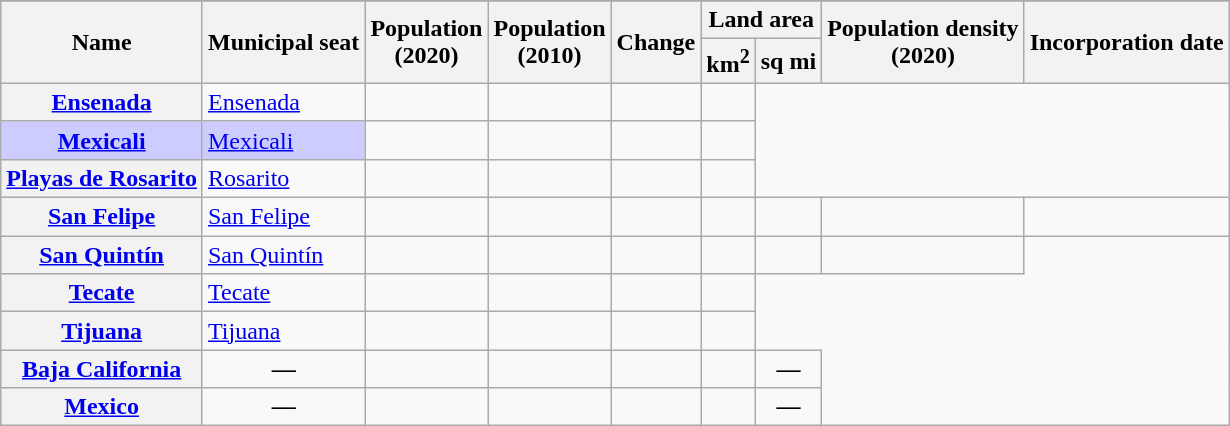<table class="wikitable sortable" style="text-align:right;">
<tr>
</tr>
<tr>
<th scope="col"  rowspan=2>Name</th>
<th scope="col"  rowspan=2>Municipal seat</th>
<th scope="col"  rowspan=2>Population<br>(2020)</th>
<th scope="col"  rowspan=2>Population<br>(2010)</th>
<th scope="col"  rowspan=2>Change</th>
<th scope="col" data-sort-type="number"  colspan=2>Land area</th>
<th scope="col" data-sort-type="number"  rowspan=2>Population density<br>(2020)</th>
<th scope="col"  rowspan=2>Incorporation date</th>
</tr>
<tr>
<th scope="col">km<sup>2</sup></th>
<th scope="col">sq mi</th>
</tr>
<tr>
<th scope="row" align="left"><a href='#'>Ensenada</a></th>
<td align=left><a href='#'>Ensenada</a></td>
<td></td>
<td> </td>
<td></td>
<td></td>
</tr>
<tr>
<th scope="row" align="left" style="background:#CCF;"><a href='#'>Mexicali</a></th>
<td align=left style="background:#CCF;"><a href='#'>Mexicali</a></td>
<td></td>
<td></td>
<td></td>
<td></td>
</tr>
<tr>
<th scope="row" align="left"><a href='#'>Playas de Rosarito</a></th>
<td align=left><a href='#'>Rosarito</a></td>
<td></td>
<td></td>
<td></td>
<td></td>
</tr>
<tr>
<th scope="row" align="left"><a href='#'>San Felipe</a></th>
<td align=left><a href='#'>San Felipe</a></td>
<td></td>
<td></td>
<td></td>
<td></td>
<td></td>
<td></td>
<td></td>
</tr>
<tr>
<th scope="row" align="left"><a href='#'>San Quintín</a></th>
<td align=left><a href='#'>San Quintín</a></td>
<td></td>
<td></td>
<td></td>
<td></td>
<td></td>
<td></td>
</tr>
<tr>
<th scope="row" align="left"><a href='#'>Tecate</a></th>
<td align=left><a href='#'>Tecate</a></td>
<td></td>
<td></td>
<td></td>
<td></td>
</tr>
<tr>
<th scope="row" align="left"><a href='#'>Tijuana</a></th>
<td align=left><a href='#'>Tijuana</a></td>
<td></td>
<td></td>
<td></td>
<td></td>
</tr>
<tr class="sortbottom" style="text-align:center;" style="background: #f2f2f2;">
<th scope="row" align="left"><strong><a href='#'>Baja California</a></strong></th>
<td><strong>—</strong></td>
<td></td>
<td><strong></strong></td>
<td><strong></strong></td>
<td align="right"><strong></strong></td>
<td><strong>—</strong></td>
</tr>
<tr class="sortbottom" style="text-align:center;" style="background: #f2f2f2;">
<th scope="row" align="left"><strong><a href='#'>Mexico</a></strong></th>
<td><strong>—</strong></td>
<td></td>
<td><strong></strong></td>
<td><strong></strong></td>
<td align="right"><strong></strong></td>
<td><strong>—</strong></td>
</tr>
</table>
